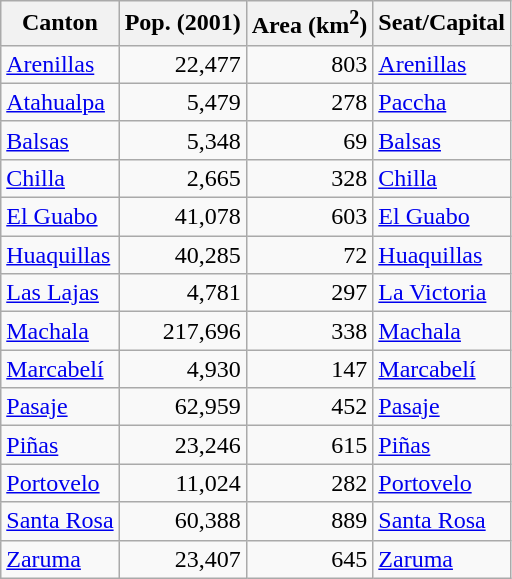<table class="wikitable sortable">
<tr>
<th>Canton</th>
<th>Pop. (2001)</th>
<th>Area (km<sup>2</sup>)</th>
<th>Seat/Capital</th>
</tr>
<tr>
<td><a href='#'>Arenillas</a></td>
<td align=right>22,477</td>
<td align=right>803</td>
<td><a href='#'>Arenillas</a></td>
</tr>
<tr>
<td><a href='#'>Atahualpa</a></td>
<td align=right>5,479</td>
<td align=right>278</td>
<td><a href='#'>Paccha</a></td>
</tr>
<tr>
<td><a href='#'>Balsas</a></td>
<td align=right>5,348</td>
<td align=right>69</td>
<td><a href='#'>Balsas</a></td>
</tr>
<tr>
<td><a href='#'>Chilla</a></td>
<td align=right>2,665</td>
<td align=right>328</td>
<td><a href='#'>Chilla</a></td>
</tr>
<tr>
<td><a href='#'>El Guabo</a></td>
<td align=right>41,078</td>
<td align=right>603</td>
<td><a href='#'>El Guabo</a></td>
</tr>
<tr>
<td><a href='#'>Huaquillas</a></td>
<td align=right>40,285</td>
<td align=right>72</td>
<td><a href='#'>Huaquillas</a></td>
</tr>
<tr>
<td><a href='#'>Las Lajas</a></td>
<td align=right>4,781</td>
<td align=right>297</td>
<td><a href='#'>La Victoria</a></td>
</tr>
<tr>
<td><a href='#'>Machala</a></td>
<td align=right>217,696</td>
<td align=right>338</td>
<td><a href='#'>Machala</a></td>
</tr>
<tr>
<td><a href='#'>Marcabelí</a></td>
<td align=right>4,930</td>
<td align=right>147</td>
<td><a href='#'>Marcabelí</a></td>
</tr>
<tr>
<td><a href='#'>Pasaje</a></td>
<td align=right>62,959</td>
<td align=right>452</td>
<td><a href='#'>Pasaje</a></td>
</tr>
<tr>
<td><a href='#'>Piñas</a></td>
<td align=right>23,246</td>
<td align=right>615</td>
<td><a href='#'>Piñas</a></td>
</tr>
<tr>
<td><a href='#'>Portovelo</a></td>
<td align=right>11,024</td>
<td align=right>282</td>
<td><a href='#'>Portovelo</a></td>
</tr>
<tr>
<td><a href='#'>Santa Rosa</a></td>
<td align=right>60,388</td>
<td align=right>889</td>
<td><a href='#'>Santa Rosa</a></td>
</tr>
<tr>
<td><a href='#'>Zaruma</a></td>
<td align=right>23,407</td>
<td align=right>645</td>
<td><a href='#'>Zaruma</a></td>
</tr>
</table>
